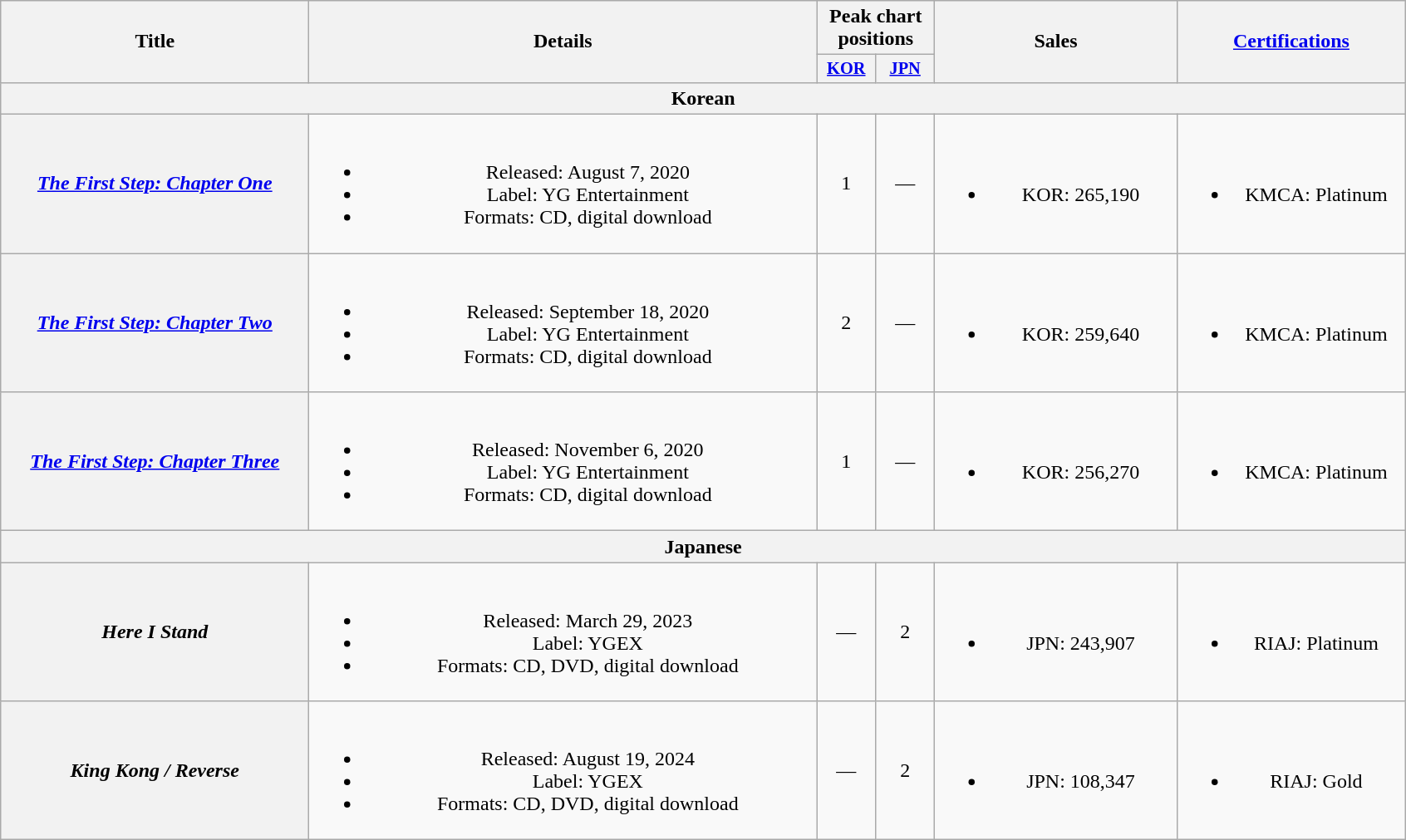<table class="wikitable plainrowheaders" style="text-align:center;">
<tr>
<th scope="col" rowspan="2" style="width:15em;">Title</th>
<th scope="col" rowspan="2" style="width:25em;">Details</th>
<th scope="col" colspan="2">Peak chart positions</th>
<th scope="col" rowspan="2" style="width:11.7em;">Sales</th>
<th scope="col" rowspan="2" style="width:11em;"><a href='#'>Certifications</a></th>
</tr>
<tr>
<th scope="col" style="width:3em;font-size:85%;"><a href='#'>KOR</a><br></th>
<th scope="col" style="width:3em;font-size:85%;"><a href='#'>JPN</a><br></th>
</tr>
<tr>
<th colspan="6">Korean</th>
</tr>
<tr>
<th scope="row"><em><a href='#'>The First Step: Chapter One</a></em></th>
<td><br><ul><li>Released: August 7, 2020</li><li>Label: YG Entertainment</li><li>Formats: CD, digital download</li></ul></td>
<td>1</td>
<td>—</td>
<td><br><ul><li>KOR: 265,190</li></ul></td>
<td><br><ul><li>KMCA: Platinum</li></ul></td>
</tr>
<tr>
<th scope="row"><em><a href='#'>The First Step: Chapter Two</a></em></th>
<td><br><ul><li>Released: September 18, 2020</li><li>Label: YG Entertainment</li><li>Formats: CD, digital download</li></ul></td>
<td>2</td>
<td>—</td>
<td><br><ul><li>KOR: 259,640</li></ul></td>
<td><br><ul><li>KMCA: Platinum</li></ul></td>
</tr>
<tr>
<th scope="row"><em><a href='#'>The First Step: Chapter Three</a></em></th>
<td><br><ul><li>Released: November 6, 2020</li><li>Label: YG Entertainment</li><li>Formats: CD, digital download</li></ul></td>
<td>1</td>
<td>—</td>
<td><br><ul><li>KOR: 256,270</li></ul></td>
<td><br><ul><li>KMCA: Platinum</li></ul></td>
</tr>
<tr>
<th colspan="6">Japanese</th>
</tr>
<tr>
<th scope="row"><em>Here I Stand</em></th>
<td><br><ul><li>Released: March 29, 2023</li><li>Label: YGEX</li><li>Formats: CD, DVD, digital download</li></ul></td>
<td>—</td>
<td>2</td>
<td><br><ul><li>JPN: 243,907</li></ul></td>
<td><br><ul><li>RIAJ: Platinum</li></ul></td>
</tr>
<tr>
<th scope="row"><em>King Kong / Reverse</em></th>
<td><br><ul><li>Released: August 19, 2024</li><li>Label: YGEX</li><li>Formats: CD, DVD, digital download</li></ul></td>
<td>—</td>
<td>2</td>
<td><br><ul><li>JPN: 108,347</li></ul></td>
<td><br><ul><li>RIAJ: Gold</li></ul></td>
</tr>
</table>
